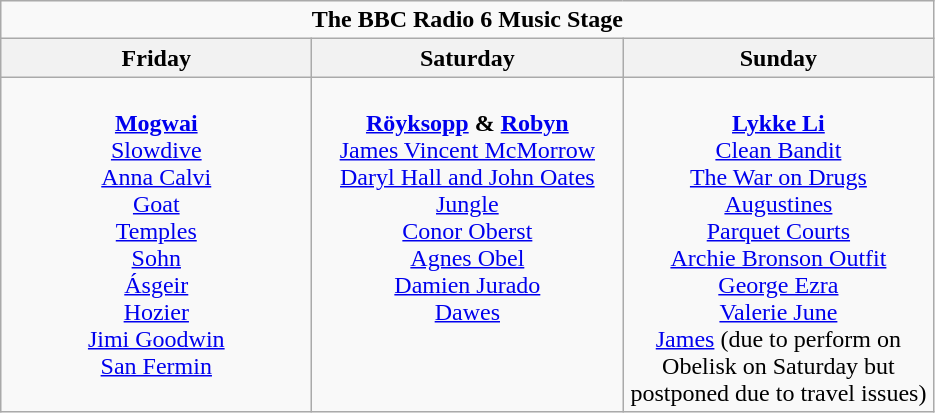<table class="wikitable">
<tr>
<td colspan="3" align="center"><strong>The BBC Radio 6 Music Stage</strong></td>
</tr>
<tr>
<th>Friday</th>
<th>Saturday</th>
<th>Sunday</th>
</tr>
<tr>
<td valign="top" align="center" width=200><br><strong><a href='#'>Mogwai</a></strong>
<br><a href='#'>Slowdive</a>
<br><a href='#'>Anna Calvi</a>
<br><a href='#'>Goat</a>
<br><a href='#'>Temples</a>
<br><a href='#'>Sohn</a>
<br><a href='#'>Ásgeir</a>
<br><a href='#'>Hozier</a>
<br><a href='#'>Jimi Goodwin</a>
<br><a href='#'>San Fermin</a></td>
<td valign="top" align="center" width=200><br><strong><a href='#'>Röyksopp</a> & <a href='#'>Robyn</a></strong>
<br><a href='#'>James Vincent McMorrow</a>
<br><a href='#'>Daryl Hall and John Oates</a>
<br><a href='#'>Jungle</a>
<br><a href='#'>Conor Oberst</a>
<br><a href='#'>Agnes Obel</a>
<br><a href='#'>Damien Jurado</a>
<br><a href='#'>Dawes</a></td>
<td valign="top" align="center" width=200><br><strong><a href='#'>Lykke Li</a></strong>
<br><a href='#'>Clean Bandit</a>
<br><a href='#'>The War on Drugs</a>
<br><a href='#'>Augustines</a>
<br><a href='#'>Parquet Courts</a>
<br><a href='#'>Archie Bronson Outfit</a>
<br><a href='#'>George Ezra</a>
<br><a href='#'>Valerie June</a>
<br><a href='#'>James</a> (due to perform on Obelisk on Saturday but postponed due to travel issues)</td>
</tr>
</table>
